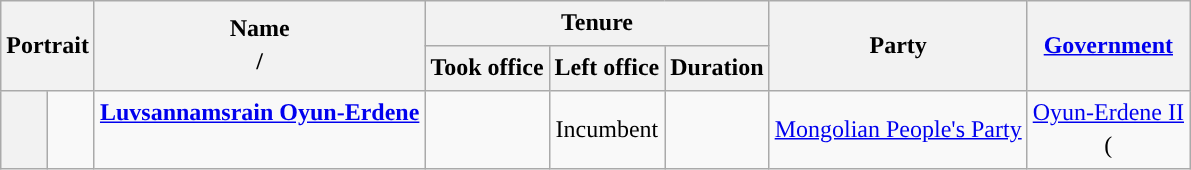<table class="wikitable" style="line-height:1.4em; text-align:center;">
<tr>
<th colspan="2" rowspan="2" scope="col">Portrait</th>
<th rowspan="2">Name<br> / <br></th>
<th colspan="3" scope="colgroup">Tenure</th>
<th rowspan="2">Party</th>
<th rowspan="2"><a href='#'>Government</a></th>
</tr>
<tr>
<th>Took office</th>
<th>Left office</th>
<th>Duration</th>
</tr>
<tr>
<th style="background:"></th>
<td></td>
<td><strong><a href='#'>Luvsannamsrain Oyun-Erdene</a></strong><br><br></td>
<td></td>
<td>Incumbent</td>
<td></td>
<td><a href='#'>Mongolian People's Party</a></td>
<td><a href='#'>Oyun-Erdene II</a><br>(</td>
</tr>
</table>
